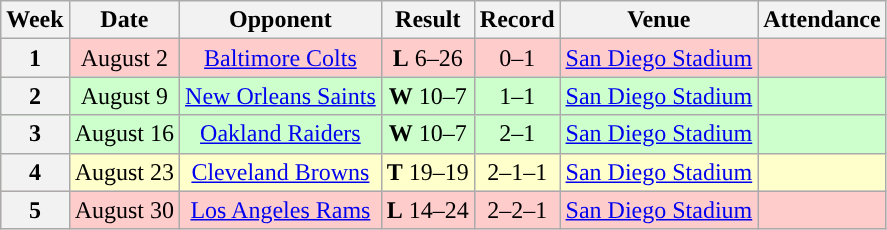<table class="wikitable" style="text-align:center">
<tr>
<th>Week</th>
<th>Date</th>
<th>Opponent</th>
<th>Result</th>
<th>Record</th>
<th>Venue</th>
<th>Attendance</th>
</tr>
<tr style="background:#fcc">
<th>1</th>
<td>August 2</td>
<td><a href='#'>Baltimore Colts</a></td>
<td><strong>L</strong> 6–26</td>
<td>0–1</td>
<td><a href='#'>San Diego Stadium</a></td>
<td></td>
</tr>
<tr style="background:#cfc">
<th>2</th>
<td>August 9</td>
<td><a href='#'>New Orleans Saints</a></td>
<td><strong>W</strong> 10–7</td>
<td>1–1</td>
<td><a href='#'>San Diego Stadium</a></td>
<td></td>
</tr>
<tr style="background:#cfc">
<th>3</th>
<td>August 16</td>
<td><a href='#'>Oakland Raiders</a></td>
<td><strong>W</strong> 10–7</td>
<td>2–1</td>
<td><a href='#'>San Diego Stadium</a></td>
<td></td>
</tr>
<tr style="background:#ffc">
<th>4</th>
<td>August 23</td>
<td><a href='#'>Cleveland Browns</a></td>
<td><strong>T</strong> 19–19</td>
<td>2–1–1</td>
<td><a href='#'>San Diego Stadium</a></td>
<td></td>
</tr>
<tr style="background:#fcc">
<th>5</th>
<td>August 30</td>
<td><a href='#'>Los Angeles Rams</a></td>
<td><strong>L</strong> 14–24</td>
<td>2–2–1</td>
<td><a href='#'>San Diego Stadium</a></td>
<td></td>
</tr>
</table>
